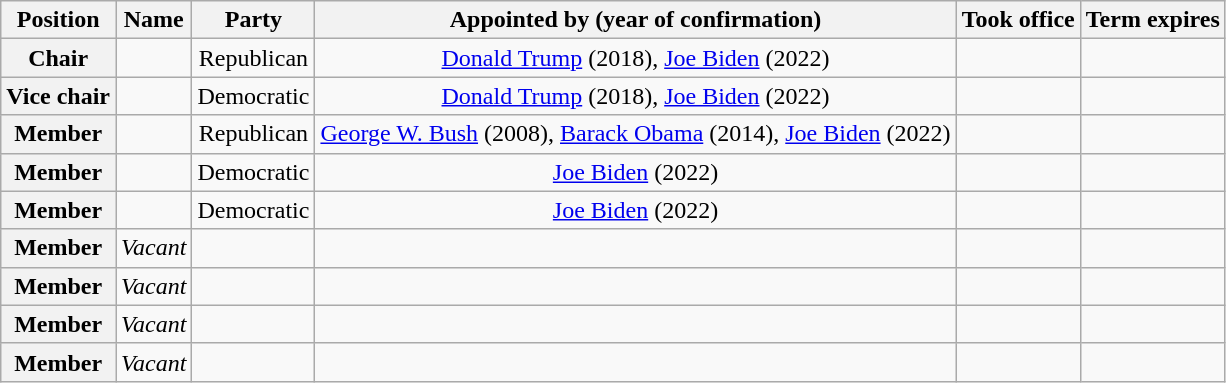<table class="wikitable sortable" style="text-align:center">
<tr>
<th>Position</th>
<th>Name</th>
<th>Party</th>
<th>Appointed by (year of confirmation)</th>
<th>Took office</th>
<th>Term expires</th>
</tr>
<tr>
<th>Chair</th>
<td></td>
<td>Republican</td>
<td><a href='#'>Donald Trump</a> (2018), <a href='#'>Joe Biden</a> (2022)</td>
<td></td>
<td></td>
</tr>
<tr>
<th>Vice chair</th>
<td></td>
<td>Democratic</td>
<td><a href='#'>Donald Trump</a> (2018), <a href='#'>Joe Biden</a> (2022)</td>
<td></td>
<td></td>
</tr>
<tr>
<th>Member</th>
<td></td>
<td>Republican</td>
<td><a href='#'>George W. Bush</a> (2008), <a href='#'>Barack Obama</a> (2014), <a href='#'>Joe Biden</a> (2022)</td>
<td></td>
<td></td>
</tr>
<tr>
<th>Member</th>
<td></td>
<td>Democratic</td>
<td><a href='#'>Joe Biden</a> (2022)</td>
<td></td>
<td></td>
</tr>
<tr>
<th>Member</th>
<td></td>
<td>Democratic</td>
<td><a href='#'>Joe Biden</a> (2022)</td>
<td></td>
<td></td>
</tr>
<tr>
<th>Member</th>
<td><em>Vacant</em></td>
<td></td>
<td></td>
<td></td>
<td></td>
</tr>
<tr>
<th>Member</th>
<td><em>Vacant</em></td>
<td></td>
<td></td>
<td></td>
<td></td>
</tr>
<tr>
<th>Member</th>
<td><em>Vacant</em></td>
<td></td>
<td></td>
<td></td>
<td></td>
</tr>
<tr>
<th>Member</th>
<td><em>Vacant</em></td>
<td></td>
<td></td>
<td></td>
<td></td>
</tr>
</table>
